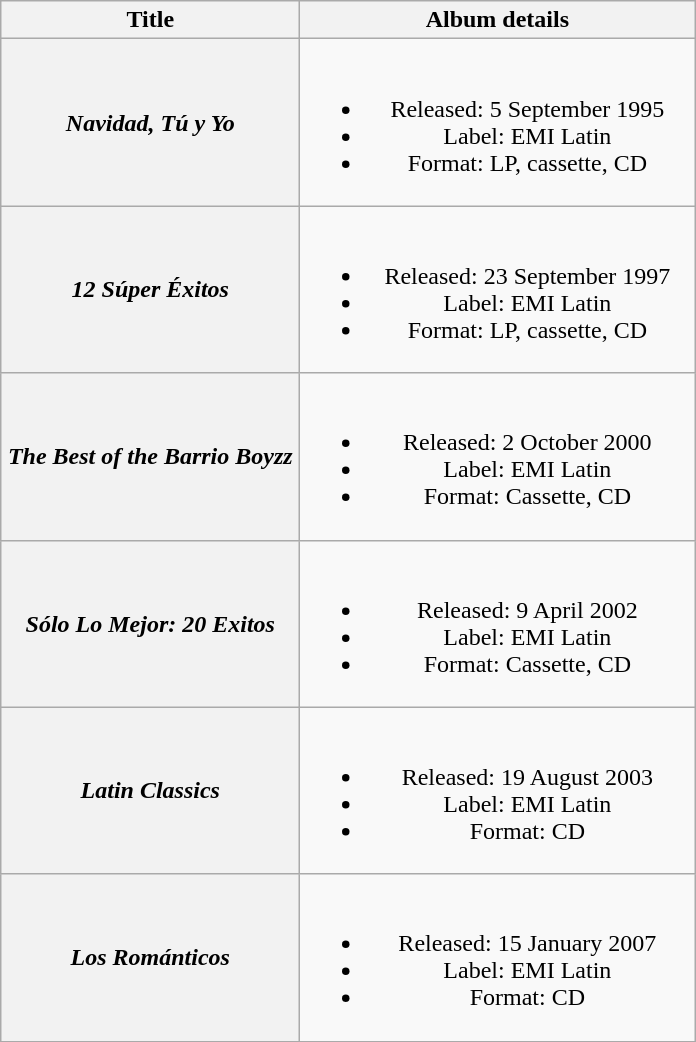<table class="wikitable plainrowheaders" style="text-align:center;">
<tr>
<th scope="col" rowspan="1" style="width:12em;">Title</th>
<th scope="col" rowspan="1" style="width:16em;">Album details</th>
</tr>
<tr>
<th scope="row"><em>Navidad, Tú y Yo</em></th>
<td><br><ul><li>Released: 5 September 1995</li><li>Label: EMI Latin</li><li>Format: LP, cassette, CD</li></ul></td>
</tr>
<tr>
<th scope="row"><em>12 Súper Éxitos</em></th>
<td><br><ul><li>Released: 23 September 1997</li><li>Label: EMI Latin</li><li>Format: LP, cassette, CD</li></ul></td>
</tr>
<tr>
<th scope="row"><em>The Best of the Barrio Boyzz</em></th>
<td><br><ul><li>Released: 2 October 2000</li><li>Label: EMI Latin</li><li>Format: Cassette, CD</li></ul></td>
</tr>
<tr>
<th scope="row"><em>Sólo Lo Mejor: 20 Exitos</em></th>
<td><br><ul><li>Released: 9 April 2002</li><li>Label: EMI Latin</li><li>Format: Cassette, CD</li></ul></td>
</tr>
<tr>
<th scope="row"><em>Latin Classics</em></th>
<td><br><ul><li>Released: 19 August 2003</li><li>Label: EMI Latin</li><li>Format: CD</li></ul></td>
</tr>
<tr>
<th scope="row"><em>Los Románticos</em></th>
<td><br><ul><li>Released: 15 January 2007</li><li>Label: EMI Latin</li><li>Format: CD</li></ul></td>
</tr>
<tr>
</tr>
</table>
